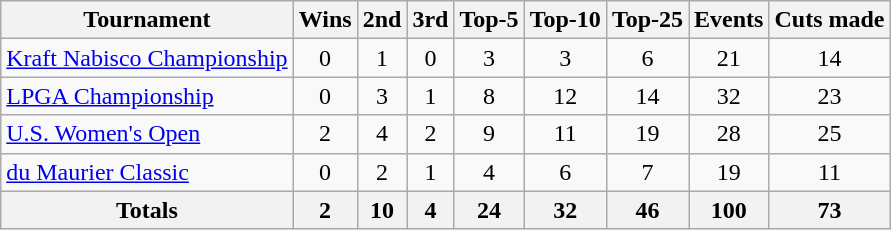<table class=wikitable style=text-align:center>
<tr>
<th>Tournament</th>
<th>Wins</th>
<th>2nd</th>
<th>3rd</th>
<th>Top-5</th>
<th>Top-10</th>
<th>Top-25</th>
<th>Events</th>
<th>Cuts made</th>
</tr>
<tr>
<td align=left><a href='#'>Kraft Nabisco Championship</a></td>
<td>0</td>
<td>1</td>
<td>0</td>
<td>3</td>
<td>3</td>
<td>6</td>
<td>21</td>
<td>14</td>
</tr>
<tr>
<td align=left><a href='#'>LPGA Championship</a></td>
<td>0</td>
<td>3</td>
<td>1</td>
<td>8</td>
<td>12</td>
<td>14</td>
<td>32</td>
<td>23</td>
</tr>
<tr>
<td align=left><a href='#'>U.S. Women's Open</a></td>
<td>2</td>
<td>4</td>
<td>2</td>
<td>9</td>
<td>11</td>
<td>19</td>
<td>28</td>
<td>25</td>
</tr>
<tr>
<td align=left><a href='#'>du Maurier Classic</a></td>
<td>0</td>
<td>2</td>
<td>1</td>
<td>4</td>
<td>6</td>
<td>7</td>
<td>19</td>
<td>11</td>
</tr>
<tr>
<th>Totals</th>
<th>2</th>
<th>10</th>
<th>4</th>
<th>24</th>
<th>32</th>
<th>46</th>
<th>100</th>
<th>73</th>
</tr>
</table>
